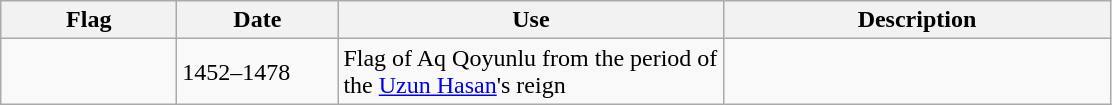<table class="wikitable">
<tr>
<th style="width:110px;">Flag</th>
<th style="width:100px;">Date</th>
<th style="width:250px;">Use</th>
<th style="width:250px;">Description</th>
</tr>
<tr>
<td></td>
<td>1452–1478</td>
<td>Flag of Aq Qoyunlu from the period of the <a href='#'>Uzun Hasan</a>'s reign</td>
<td></td>
</tr>
</table>
